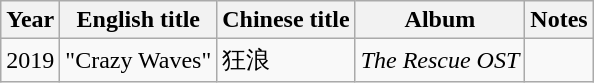<table class="wikitable sortable">
<tr>
<th>Year</th>
<th>English title</th>
<th>Chinese title</th>
<th class="unsortable">Album</th>
<th>Notes</th>
</tr>
<tr>
<td>2019</td>
<td>"Crazy Waves"</td>
<td>狂浪</td>
<td><em>The Rescue OST</em></td>
<td></td>
</tr>
</table>
